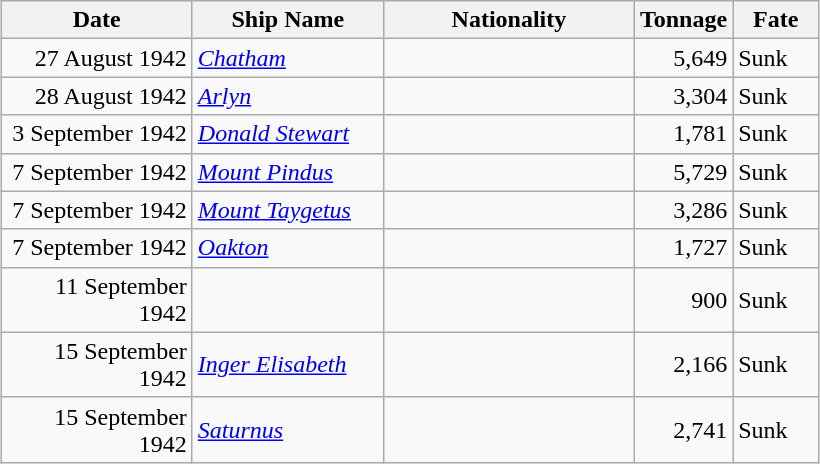<table class="wikitable sortable" style="margin: 1em auto 1em auto;">
<tr>
<th width="120px">Date</th>
<th width="120px">Ship Name</th>
<th width="160px">Nationality</th>
<th width="25px">Tonnage</th>
<th width="50px">Fate</th>
</tr>
<tr>
<td align="right">27 August 1942</td>
<td align="left"><a href='#'><em>Chatham</em></a></td>
<td align="left"></td>
<td align="right">5,649</td>
<td align="left">Sunk</td>
</tr>
<tr>
<td align="right">28 August 1942</td>
<td align="left"><a href='#'><em>Arlyn</em></a></td>
<td align="left"></td>
<td align="right">3,304</td>
<td align="left">Sunk</td>
</tr>
<tr>
<td align="right">3 September 1942</td>
<td align="left"><a href='#'><em>Donald Stewart</em></a></td>
<td align="left"></td>
<td align="right">1,781</td>
<td align="left">Sunk</td>
</tr>
<tr>
<td align="right">7 September 1942</td>
<td align="left"><a href='#'><em>Mount Pindus</em></a></td>
<td align="left"></td>
<td align="right">5,729</td>
<td align="left">Sunk</td>
</tr>
<tr>
<td align="right">7 September 1942</td>
<td align="left"><a href='#'><em>Mount Taygetus</em></a></td>
<td align="left"></td>
<td align="right">3,286</td>
<td align="left">Sunk</td>
</tr>
<tr>
<td align="right">7 September 1942</td>
<td align="left"><a href='#'><em>Oakton</em></a></td>
<td align="left"></td>
<td align="right">1,727</td>
<td align="left">Sunk</td>
</tr>
<tr>
<td align="right">11 September 1942</td>
<td align="left"></td>
<td align="left"></td>
<td align="right">900</td>
<td align="left">Sunk</td>
</tr>
<tr>
<td align="right">15 September 1942</td>
<td align="left"><a href='#'><em>Inger Elisabeth</em></a></td>
<td align="left"></td>
<td align="right">2,166</td>
<td align="left">Sunk</td>
</tr>
<tr>
<td align="right">15 September 1942</td>
<td align="left"><a href='#'><em>Saturnus</em></a></td>
<td align="left"></td>
<td align="right">2,741</td>
<td align="left">Sunk</td>
</tr>
</table>
